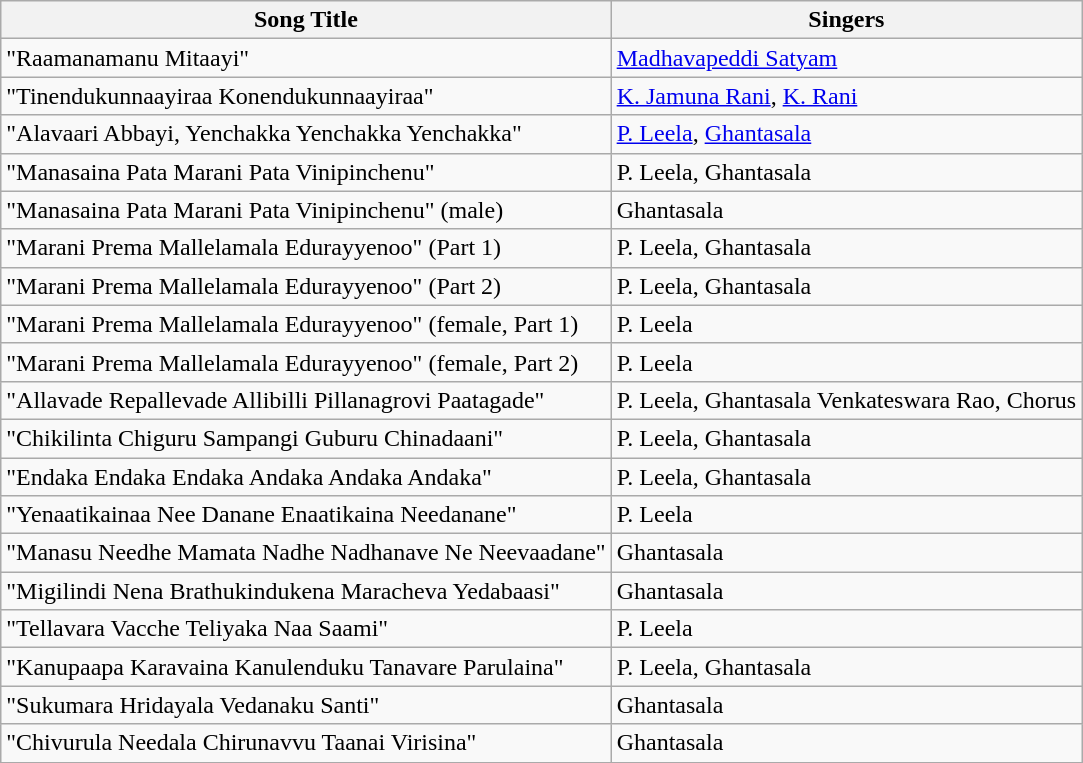<table class="wikitable">
<tr>
<th>Song Title</th>
<th>Singers</th>
</tr>
<tr>
<td>"Raamanamanu Mitaayi"</td>
<td><a href='#'>Madhavapeddi Satyam</a></td>
</tr>
<tr>
<td>"Tinendukunnaayiraa Konendukunnaayiraa"</td>
<td><a href='#'>K. Jamuna Rani</a>, <a href='#'>K. Rani</a></td>
</tr>
<tr>
<td>"Alavaari Abbayi, Yenchakka Yenchakka Yenchakka"</td>
<td><a href='#'>P. Leela</a>, <a href='#'>Ghantasala</a></td>
</tr>
<tr>
<td>"Manasaina Pata Marani Pata Vinipinchenu"</td>
<td>P. Leela, Ghantasala</td>
</tr>
<tr>
<td>"Manasaina Pata Marani Pata Vinipinchenu" (male)</td>
<td>Ghantasala</td>
</tr>
<tr>
<td>"Marani Prema Mallelamala Edurayyenoo" (Part 1)</td>
<td>P. Leela, Ghantasala</td>
</tr>
<tr>
<td>"Marani Prema Mallelamala Edurayyenoo" (Part 2)</td>
<td>P. Leela, Ghantasala</td>
</tr>
<tr>
<td>"Marani Prema Mallelamala Edurayyenoo" (female, Part 1)</td>
<td>P. Leela</td>
</tr>
<tr>
<td>"Marani Prema Mallelamala Edurayyenoo" (female, Part 2)</td>
<td>P. Leela</td>
</tr>
<tr>
<td>"Allavade Repallevade Allibilli Pillanagrovi Paatagade"</td>
<td>P. Leela, Ghantasala Venkateswara Rao, Chorus</td>
</tr>
<tr>
<td>"Chikilinta Chiguru Sampangi Guburu Chinadaani"</td>
<td>P. Leela, Ghantasala</td>
</tr>
<tr>
<td>"Endaka Endaka Endaka Andaka Andaka Andaka"</td>
<td>P. Leela, Ghantasala</td>
</tr>
<tr>
<td>"Yenaatikainaa Nee Danane Enaatikaina Needanane"</td>
<td>P. Leela</td>
</tr>
<tr>
<td>"Manasu Needhe Mamata Nadhe Nadhanave Ne Neevaadane"</td>
<td>Ghantasala</td>
</tr>
<tr>
<td>"Migilindi Nena Brathukindukena Maracheva Yedabaasi"</td>
<td>Ghantasala</td>
</tr>
<tr>
<td>"Tellavara Vacche Teliyaka Naa Saami"</td>
<td>P. Leela</td>
</tr>
<tr>
<td>"Kanupaapa Karavaina Kanulenduku Tanavare Parulaina"</td>
<td>P. Leela, Ghantasala</td>
</tr>
<tr>
<td>"Sukumara Hridayala Vedanaku Santi"</td>
<td>Ghantasala</td>
</tr>
<tr>
<td>"Chivurula Needala Chirunavvu Taanai Virisina"</td>
<td>Ghantasala</td>
</tr>
</table>
